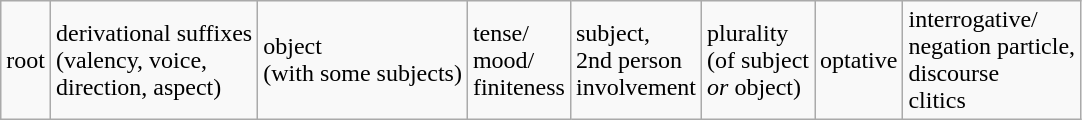<table class="wikitable">
<tr>
<td>root</td>
<td>derivational suffixes<br>(valency, voice,<br>direction, aspect)</td>
<td>object<br>(with some subjects)</td>
<td>tense/<br>mood/<br>finiteness</td>
<td>subject,<br>2nd person<br>involvement</td>
<td>plurality<br>(of subject<br><em>or</em> object)</td>
<td>optative</td>
<td>interrogative/<br>negation particle,<br>discourse<br>clitics</td>
</tr>
</table>
